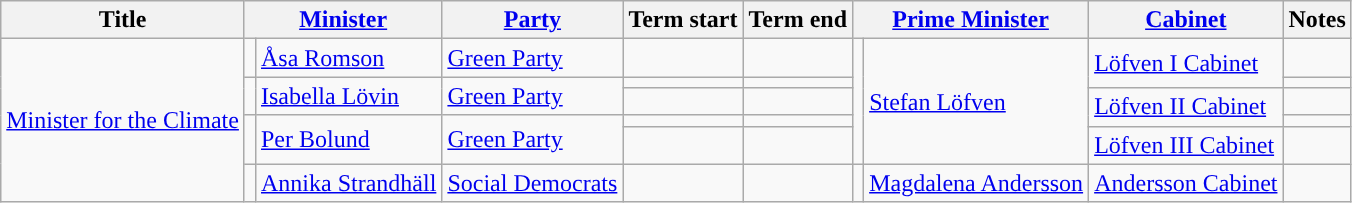<table class="wikitable sortable">
<tr>
<th>Title</th>
<th colspan=2><a href='#'>Minister</a></th>
<th><a href='#'>Party</a></th>
<th>Term start</th>
<th>Term end</th>
<th colspan=2><a href='#'>Prime Minister</a></th>
<th><a href='#'>Cabinet</a></th>
<th class="unsortable">Notes</th>
</tr>
<tr>
<td rowspan=6><a href='#'>Minister for the Climate</a></td>
<td style="color:inherit;background:"></td>
<td><a href='#'>Åsa Romson</a></td>
<td><a href='#'>Green Party</a></td>
<td></td>
<td></td>
<td rowspan=5 bgcolor=></td>
<td rowspan=5><a href='#'>Stefan Löfven</a></td>
<td rowspan=2><a href='#'>Löfven I Cabinet</a></td>
<td></td>
</tr>
<tr>
<td rowspan=2 bgcolor=></td>
<td rowspan=2><a href='#'>Isabella Lövin</a></td>
<td rowspan=2><a href='#'>Green Party</a></td>
<td></td>
<td></td>
<td></td>
</tr>
<tr>
<td></td>
<td></td>
<td rowspan=2><a href='#'>Löfven II Cabinet</a></td>
<td></td>
</tr>
<tr>
<td rowspan=2 bgcolor=></td>
<td rowspan=2><a href='#'>Per Bolund</a></td>
<td rowspan=2><a href='#'>Green Party</a></td>
<td></td>
<td></td>
<td></td>
</tr>
<tr>
<td></td>
<td></td>
<td><a href='#'>Löfven III Cabinet</a></td>
</tr>
<tr>
<td style="color:inherit;background:"></td>
<td><a href='#'>Annika Strandhäll</a></td>
<td><a href='#'>Social Democrats</a></td>
<td></td>
<td></td>
<td style="color:inherit;background:"></td>
<td><a href='#'>Magdalena Andersson</a></td>
<td><a href='#'>Andersson Cabinet</a></td>
<td></td>
</tr>
</table>
